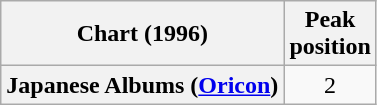<table class="wikitable plainrowheaders" style="text-align:center">
<tr>
<th scope="col">Chart (1996)</th>
<th scope="col">Peak<br> position</th>
</tr>
<tr>
<th scope="row">Japanese Albums (<a href='#'>Oricon</a>)</th>
<td>2</td>
</tr>
</table>
